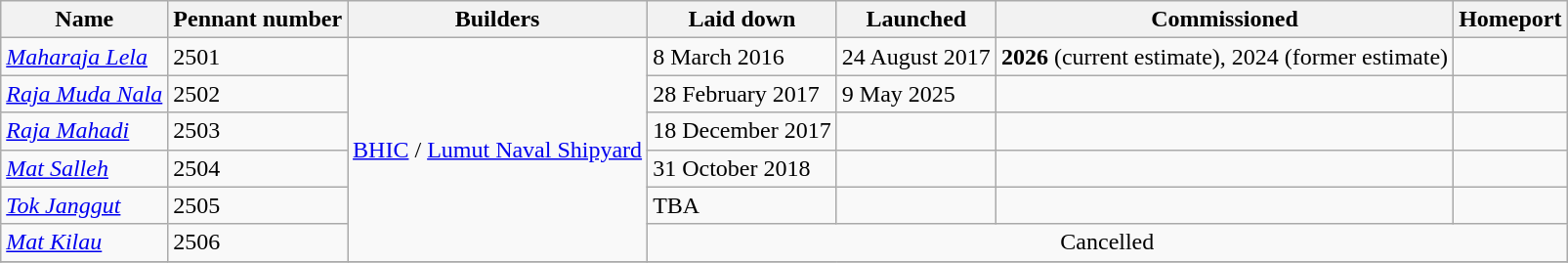<table class=wikitable>
<tr>
<th>Name</th>
<th>Pennant number</th>
<th>Builders</th>
<th>Laid down</th>
<th>Launched</th>
<th>Commissioned</th>
<th>Homeport</th>
</tr>
<tr>
<td><em><a href='#'>Maharaja Lela</a></em></td>
<td>2501</td>
<td rowspan='6'><a href='#'>BHIC</a> / <a href='#'>Lumut Naval Shipyard</a></td>
<td>8 March 2016</td>
<td>24 August 2017</td>
<td><strong>2026</strong> (current estimate), 2024 (former estimate)</td>
<td></td>
</tr>
<tr>
<td><em><a href='#'>Raja Muda Nala</a></em></td>
<td>2502</td>
<td>28 February 2017</td>
<td>9 May 2025</td>
<td></td>
<td></td>
</tr>
<tr>
<td><em><a href='#'>Raja Mahadi</a></em></td>
<td>2503</td>
<td>18 December 2017</td>
<td></td>
<td></td>
<td></td>
</tr>
<tr>
<td><em><a href='#'>Mat Salleh</a></em></td>
<td>2504</td>
<td>31 October 2018</td>
<td></td>
<td></td>
<td></td>
</tr>
<tr>
<td><em><a href='#'>Tok Janggut</a></em></td>
<td>2505</td>
<td>TBA</td>
<td></td>
<td></td>
<td></td>
</tr>
<tr>
<td><em><a href='#'>Mat Kilau</a></em></td>
<td>2506</td>
<td colspan=4 align=center>Cancelled</td>
</tr>
<tr>
</tr>
</table>
